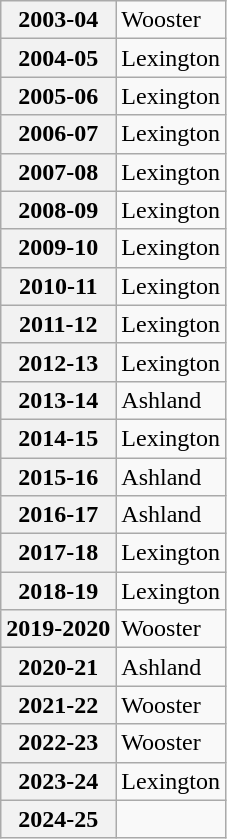<table class="wikitable">
<tr style="text-align:left;">
<th>2003-04</th>
<td>Wooster </td>
</tr>
<tr style="text-align:left;">
<th>2004-05</th>
<td>Lexington</td>
</tr>
<tr style="text-align:left;">
<th>2005-06</th>
<td>Lexington</td>
</tr>
<tr style="text-align:left;">
<th>2006-07</th>
<td>Lexington</td>
</tr>
<tr style="text-align:left;">
<th>2007-08</th>
<td>Lexington</td>
</tr>
<tr style="text-align:left;">
<th>2008-09</th>
<td>Lexington</td>
</tr>
<tr style="text-align:left;">
<th>2009-10</th>
<td>Lexington </td>
</tr>
<tr style="text-align:left;">
<th>2010-11</th>
<td>Lexington</td>
</tr>
<tr style="text-align:left;">
<th>2011-12</th>
<td>Lexington</td>
</tr>
<tr style="text-align:left;">
<th>2012-13</th>
<td>Lexington</td>
</tr>
<tr style="text-align:left;">
<th>2013-14</th>
<td>Ashland</td>
</tr>
<tr>
<th>2014-15</th>
<td>Lexington</td>
</tr>
<tr>
<th>2015-16</th>
<td>Ashland</td>
</tr>
<tr>
<th>2016-17</th>
<td>Ashland</td>
</tr>
<tr>
<th>2017-18</th>
<td>Lexington</td>
</tr>
<tr>
<th>2018-19</th>
<td>Lexington</td>
</tr>
<tr>
<th>2019-2020</th>
<td>Wooster</td>
</tr>
<tr>
<th>2020-21</th>
<td>Ashland</td>
</tr>
<tr>
<th>2021-22</th>
<td>Wooster</td>
</tr>
<tr>
<th>2022-23</th>
<td>Wooster</td>
</tr>
<tr>
<th>2023-24</th>
<td>Lexington</td>
</tr>
<tr>
<th>2024-25</th>
<td></td>
</tr>
</table>
